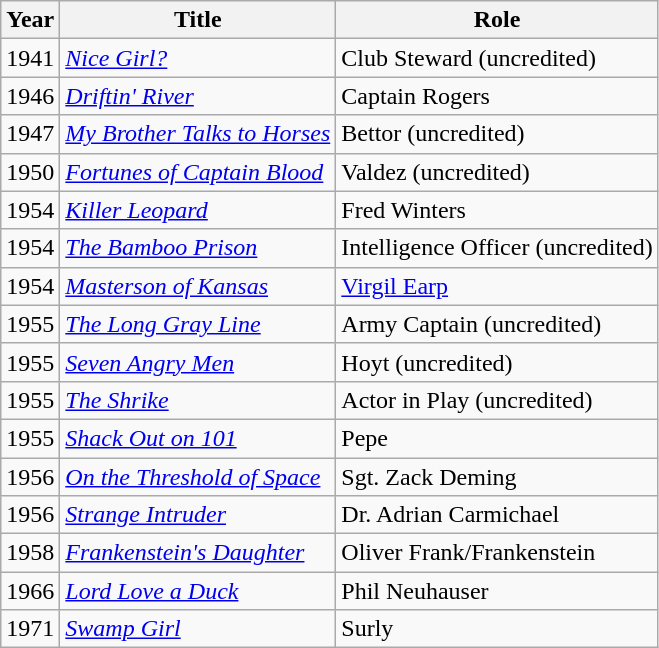<table class="wikitable">
<tr>
<th>Year</th>
<th>Title</th>
<th>Role</th>
</tr>
<tr>
<td>1941</td>
<td><em><a href='#'>Nice Girl?</a></em></td>
<td>Club Steward (uncredited)</td>
</tr>
<tr>
<td>1946</td>
<td><em><a href='#'>Driftin' River</a></em></td>
<td>Captain Rogers</td>
</tr>
<tr>
<td>1947</td>
<td><em><a href='#'>My Brother Talks to Horses</a></em></td>
<td>Bettor (uncredited)</td>
</tr>
<tr>
<td>1950</td>
<td><em><a href='#'>Fortunes of Captain Blood</a></em></td>
<td>Valdez (uncredited)</td>
</tr>
<tr>
<td>1954</td>
<td><em><a href='#'>Killer Leopard</a></em></td>
<td>Fred Winters</td>
</tr>
<tr>
<td>1954</td>
<td><em><a href='#'>The Bamboo Prison</a></em></td>
<td>Intelligence Officer (uncredited)</td>
</tr>
<tr>
<td>1954</td>
<td><em><a href='#'>Masterson of Kansas</a></em></td>
<td><a href='#'>Virgil Earp</a></td>
</tr>
<tr>
<td>1955</td>
<td><em><a href='#'>The Long Gray Line</a></em></td>
<td>Army Captain (uncredited)</td>
</tr>
<tr>
<td>1955</td>
<td><em><a href='#'>Seven Angry Men</a></em></td>
<td>Hoyt (uncredited)</td>
</tr>
<tr>
<td>1955</td>
<td><em><a href='#'>The Shrike</a></em></td>
<td>Actor in Play (uncredited)</td>
</tr>
<tr>
<td>1955</td>
<td><em><a href='#'>Shack Out on 101</a></em></td>
<td>Pepe</td>
</tr>
<tr>
<td>1956</td>
<td><em><a href='#'>On the Threshold of Space</a></em></td>
<td>Sgt. Zack Deming</td>
</tr>
<tr>
<td>1956</td>
<td><em><a href='#'>Strange Intruder</a></em></td>
<td>Dr. Adrian Carmichael</td>
</tr>
<tr>
<td>1958</td>
<td><em><a href='#'>Frankenstein's Daughter</a></em></td>
<td>Oliver Frank/Frankenstein</td>
</tr>
<tr>
<td>1966</td>
<td><em><a href='#'>Lord Love a Duck</a></em></td>
<td>Phil Neuhauser</td>
</tr>
<tr>
<td>1971</td>
<td><em><a href='#'>Swamp Girl</a></em></td>
<td>Surly</td>
</tr>
</table>
